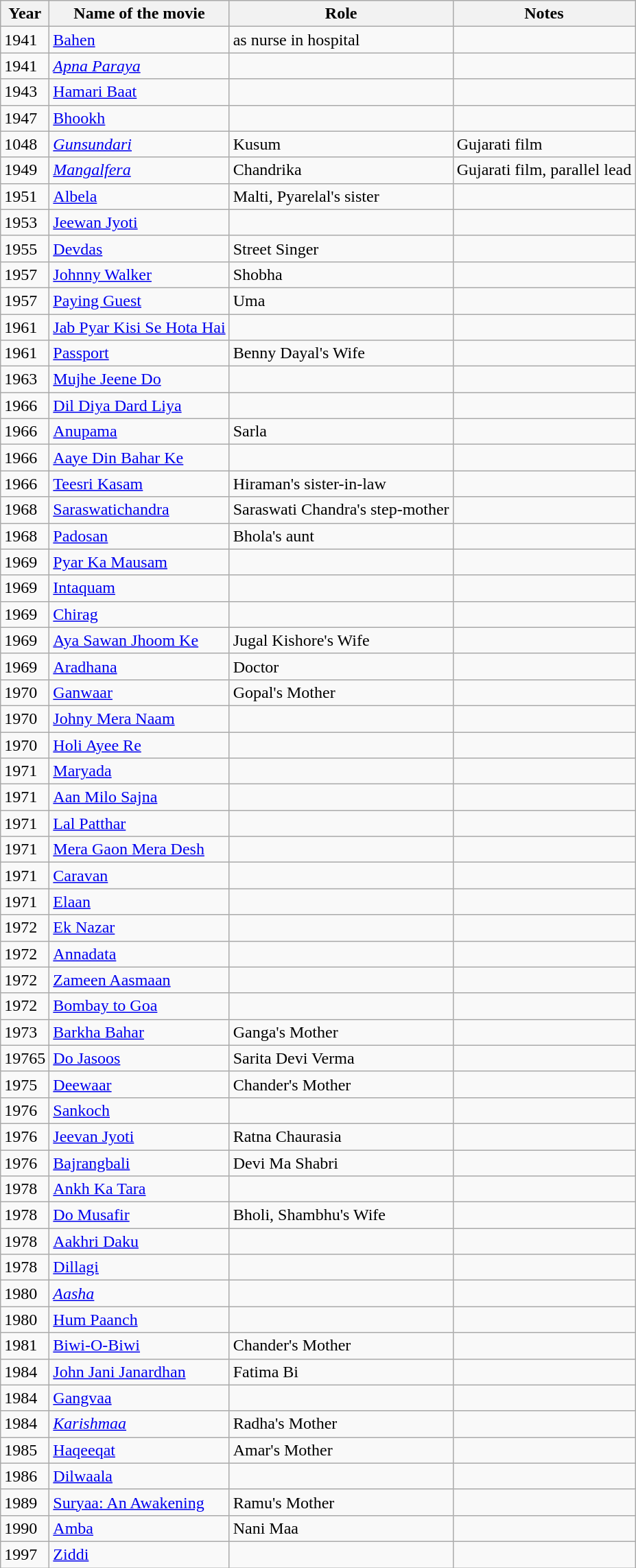<table class="wikitable">
<tr>
<th>Year</th>
<th>Name of the movie</th>
<th>Role</th>
<th>Notes</th>
</tr>
<tr>
<td>1941</td>
<td><a href='#'>Bahen</a></td>
<td>as nurse in hospital</td>
<td></td>
</tr>
<tr>
<td>1941</td>
<td><em><a href='#'>Apna Paraya</a></em></td>
<td></td>
<td></td>
</tr>
<tr>
<td>1943</td>
<td><a href='#'>Hamari Baat</a></td>
<td></td>
<td></td>
</tr>
<tr>
<td>1947</td>
<td><a href='#'>Bhookh</a></td>
<td></td>
<td></td>
</tr>
<tr>
<td>1048</td>
<td><em><a href='#'>Gunsundari</a></em></td>
<td>Kusum</td>
<td>Gujarati film</td>
</tr>
<tr>
<td>1949</td>
<td><em><a href='#'>Mangalfera</a></em></td>
<td>Chandrika</td>
<td>Gujarati film, parallel lead</td>
</tr>
<tr>
<td>1951</td>
<td><a href='#'>Albela</a></td>
<td>Malti, Pyarelal's sister</td>
<td></td>
</tr>
<tr>
<td>1953</td>
<td><a href='#'>Jeewan Jyoti</a></td>
<td></td>
<td></td>
</tr>
<tr>
<td>1955</td>
<td><a href='#'>Devdas</a></td>
<td>Street Singer</td>
<td></td>
</tr>
<tr>
<td>1957</td>
<td><a href='#'>Johnny Walker</a></td>
<td>Shobha</td>
<td></td>
</tr>
<tr>
<td>1957</td>
<td><a href='#'>Paying Guest</a></td>
<td>Uma</td>
<td></td>
</tr>
<tr>
<td>1961</td>
<td><a href='#'>Jab Pyar Kisi Se Hota Hai</a></td>
<td></td>
<td></td>
</tr>
<tr>
<td>1961</td>
<td><a href='#'>Passport</a></td>
<td>Benny Dayal's Wife</td>
<td></td>
</tr>
<tr>
<td>1963</td>
<td><a href='#'>Mujhe Jeene Do</a></td>
<td></td>
<td></td>
</tr>
<tr>
<td>1966</td>
<td><a href='#'>Dil Diya Dard Liya</a></td>
<td></td>
<td></td>
</tr>
<tr>
<td>1966</td>
<td><a href='#'>Anupama</a></td>
<td>Sarla</td>
<td></td>
</tr>
<tr>
<td>1966</td>
<td><a href='#'>Aaye Din Bahar Ke</a></td>
<td></td>
<td></td>
</tr>
<tr>
<td>1966</td>
<td><a href='#'>Teesri Kasam</a></td>
<td>Hiraman's sister-in-law</td>
<td></td>
</tr>
<tr>
<td>1968</td>
<td><a href='#'>Saraswatichandra</a></td>
<td>Saraswati Chandra's step-mother</td>
<td></td>
</tr>
<tr>
<td>1968</td>
<td><a href='#'>Padosan</a></td>
<td>Bhola's aunt</td>
<td></td>
</tr>
<tr>
<td>1969</td>
<td><a href='#'>Pyar Ka Mausam</a></td>
<td></td>
<td></td>
</tr>
<tr>
<td>1969</td>
<td><a href='#'>Intaquam</a></td>
<td></td>
<td></td>
</tr>
<tr>
<td>1969</td>
<td><a href='#'>Chirag</a></td>
<td></td>
<td></td>
</tr>
<tr>
<td>1969</td>
<td><a href='#'>Aya Sawan Jhoom Ke</a></td>
<td>Jugal Kishore's Wife</td>
<td></td>
</tr>
<tr>
<td>1969</td>
<td><a href='#'>Aradhana</a></td>
<td>Doctor</td>
<td></td>
</tr>
<tr>
<td>1970</td>
<td><a href='#'>Ganwaar</a></td>
<td>Gopal's Mother</td>
<td></td>
</tr>
<tr>
<td>1970</td>
<td><a href='#'>Johny Mera Naam</a></td>
<td></td>
<td></td>
</tr>
<tr>
<td>1970</td>
<td><a href='#'>Holi Ayee Re</a></td>
<td></td>
<td></td>
</tr>
<tr>
<td>1971</td>
<td><a href='#'>Maryada</a></td>
<td></td>
<td></td>
</tr>
<tr>
<td>1971</td>
<td><a href='#'>Aan Milo Sajna</a></td>
<td></td>
<td></td>
</tr>
<tr>
<td>1971</td>
<td><a href='#'>Lal Patthar</a></td>
<td></td>
<td></td>
</tr>
<tr>
<td>1971</td>
<td><a href='#'>Mera Gaon Mera Desh</a></td>
<td></td>
<td></td>
</tr>
<tr>
<td>1971</td>
<td><a href='#'>Caravan</a></td>
<td></td>
<td></td>
</tr>
<tr>
<td>1971</td>
<td><a href='#'>Elaan</a></td>
<td></td>
<td></td>
</tr>
<tr>
<td>1972</td>
<td><a href='#'>Ek Nazar</a></td>
<td></td>
<td></td>
</tr>
<tr>
<td>1972</td>
<td><a href='#'>Annadata</a></td>
<td></td>
<td></td>
</tr>
<tr>
<td>1972</td>
<td><a href='#'>Zameen Aasmaan</a></td>
<td></td>
<td></td>
</tr>
<tr>
<td>1972</td>
<td><a href='#'>Bombay to Goa</a></td>
<td></td>
<td></td>
</tr>
<tr>
<td>1973</td>
<td><a href='#'>Barkha Bahar</a></td>
<td>Ganga's Mother</td>
<td></td>
</tr>
<tr>
<td>19765</td>
<td><a href='#'>Do Jasoos</a></td>
<td>Sarita Devi Verma</td>
<td></td>
</tr>
<tr>
<td>1975</td>
<td><a href='#'>Deewaar</a></td>
<td>Chander's Mother</td>
<td></td>
</tr>
<tr>
<td>1976</td>
<td><a href='#'>Sankoch</a></td>
<td></td>
<td></td>
</tr>
<tr>
<td>1976</td>
<td><a href='#'>Jeevan Jyoti</a></td>
<td>Ratna Chaurasia</td>
<td></td>
</tr>
<tr>
<td>1976</td>
<td><a href='#'>Bajrangbali</a></td>
<td>Devi Ma Shabri</td>
<td></td>
</tr>
<tr>
<td>1978</td>
<td><a href='#'>Ankh Ka Tara</a></td>
<td></td>
<td></td>
</tr>
<tr>
<td>1978</td>
<td><a href='#'>Do Musafir</a></td>
<td>Bholi, Shambhu's Wife</td>
<td></td>
</tr>
<tr>
<td>1978</td>
<td><a href='#'>Aakhri Daku</a></td>
<td></td>
<td></td>
</tr>
<tr>
<td>1978</td>
<td><a href='#'>Dillagi</a></td>
<td></td>
<td></td>
</tr>
<tr>
<td>1980</td>
<td><em><a href='#'>Aasha</a></em></td>
<td></td>
<td></td>
</tr>
<tr>
<td>1980</td>
<td><a href='#'>Hum Paanch</a></td>
<td></td>
<td></td>
</tr>
<tr>
<td>1981</td>
<td><a href='#'>Biwi-O-Biwi</a></td>
<td>Chander's Mother</td>
<td></td>
</tr>
<tr>
<td>1984</td>
<td><a href='#'>John Jani Janardhan</a></td>
<td>Fatima Bi</td>
<td></td>
</tr>
<tr>
<td>1984</td>
<td><a href='#'>Gangvaa</a></td>
<td></td>
<td></td>
</tr>
<tr>
<td>1984</td>
<td><em><a href='#'>Karishmaa</a></em></td>
<td>Radha's Mother</td>
<td></td>
</tr>
<tr>
<td>1985</td>
<td><a href='#'>Haqeeqat</a></td>
<td>Amar's Mother</td>
<td></td>
</tr>
<tr>
<td>1986</td>
<td><a href='#'>Dilwaala</a></td>
<td></td>
<td></td>
</tr>
<tr>
<td>1989</td>
<td><a href='#'>Suryaa: An Awakening</a></td>
<td>Ramu's Mother</td>
<td></td>
</tr>
<tr>
<td>1990</td>
<td><a href='#'>Amba</a></td>
<td>Nani Maa</td>
<td></td>
</tr>
<tr>
<td>1997</td>
<td><a href='#'>Ziddi</a></td>
<td></td>
<td></td>
</tr>
</table>
